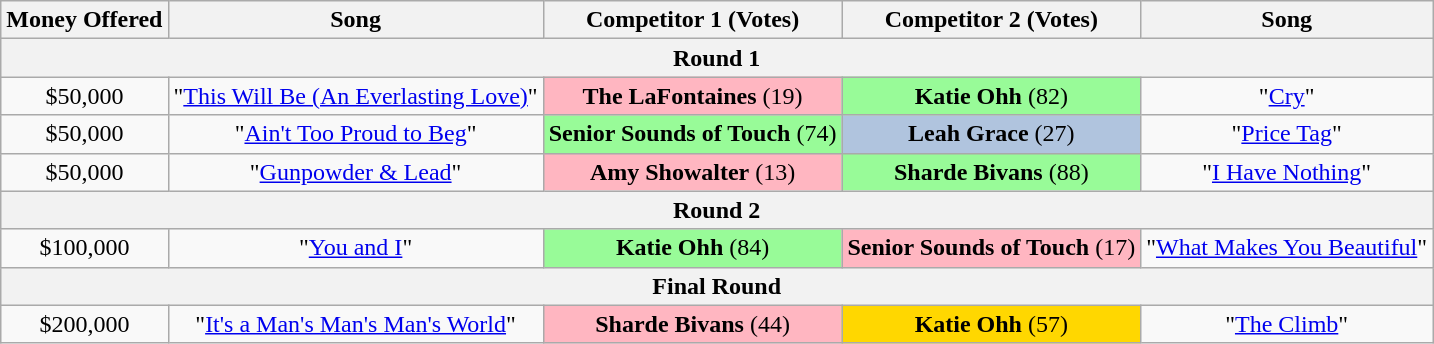<table class="wikitable sortable" style="text-align: center; width: auto;">
<tr>
<th>Money Offered</th>
<th>Song</th>
<th>Competitor 1 (Votes)</th>
<th>Competitor 2 (Votes)</th>
<th>Song</th>
</tr>
<tr>
<th colspan=5>Round 1</th>
</tr>
<tr>
<td>$50,000</td>
<td>"<a href='#'>This Will Be (An Everlasting Love)</a>"</td>
<td style="background:lightpink"><strong>The LaFontaines</strong> (19)</td>
<td style="background:palegreen"><strong>Katie Ohh</strong> (82)</td>
<td>"<a href='#'>Cry</a>"</td>
</tr>
<tr>
<td>$50,000</td>
<td>"<a href='#'>Ain't Too Proud to Beg</a>"</td>
<td style="background:palegreen"><strong>Senior Sounds of Touch</strong> (74)</td>
<td style="background:lightsteelblue"><strong>Leah Grace</strong> (27)</td>
<td>"<a href='#'>Price Tag</a>"</td>
</tr>
<tr>
<td>$50,000</td>
<td>"<a href='#'>Gunpowder & Lead</a>"</td>
<td style="background:lightpink"><strong>Amy Showalter</strong> (13)</td>
<td style="background:palegreen"><strong>Sharde Bivans</strong> (88)</td>
<td>"<a href='#'>I Have Nothing</a>"</td>
</tr>
<tr>
<th colspan=5>Round 2</th>
</tr>
<tr>
<td>$100,000</td>
<td>"<a href='#'>You and I</a>"</td>
<td style="background:palegreen"><strong>Katie Ohh</strong> (84)</td>
<td style="background:lightpink"><strong>Senior Sounds of Touch</strong> (17)</td>
<td>"<a href='#'>What Makes You Beautiful</a>"</td>
</tr>
<tr>
<th colspan=5>Final Round</th>
</tr>
<tr>
<td>$200,000</td>
<td>"<a href='#'>It's a Man's Man's Man's World</a>"</td>
<td style="background:lightpink"><strong>Sharde Bivans</strong> (44)</td>
<td style="background:gold"><strong>Katie Ohh</strong> (57)</td>
<td>"<a href='#'>The Climb</a>"</td>
</tr>
</table>
